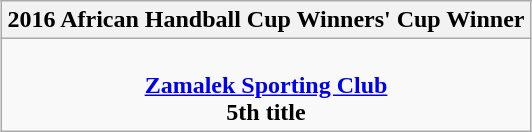<table class=wikitable style="text-align:center; margin:auto">
<tr>
<th>2016 African Handball Cup Winners' Cup Winner</th>
</tr>
<tr>
<td><br><strong><a href='#'>Zamalek Sporting Club</a></strong><br><strong>5th title</strong></td>
</tr>
</table>
